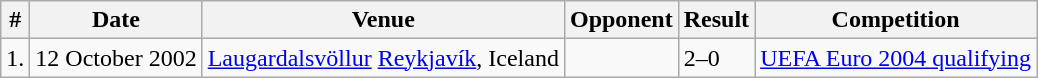<table class="wikitable">
<tr>
<th>#</th>
<th>Date</th>
<th>Venue</th>
<th>Opponent</th>
<th>Result</th>
<th>Competition</th>
</tr>
<tr>
<td>1.</td>
<td>12 October 2002</td>
<td><a href='#'>Laugardalsvöllur</a> <a href='#'>Reykjavík</a>, Iceland</td>
<td></td>
<td>2–0</td>
<td><a href='#'>UEFA Euro 2004 qualifying</a></td>
</tr>
</table>
